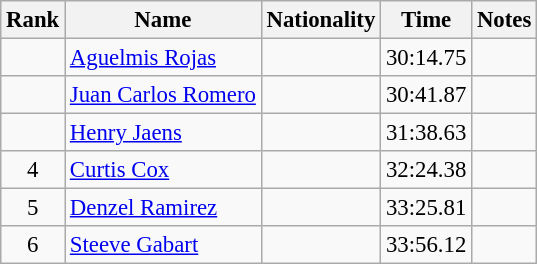<table class="wikitable sortable" style="text-align:center;font-size:95%">
<tr>
<th>Rank</th>
<th>Name</th>
<th>Nationality</th>
<th>Time</th>
<th>Notes</th>
</tr>
<tr>
<td></td>
<td align=left><a href='#'>Aguelmis Rojas</a></td>
<td align=left></td>
<td>30:14.75</td>
<td></td>
</tr>
<tr>
<td></td>
<td align=left><a href='#'>Juan Carlos Romero</a></td>
<td align=left></td>
<td>30:41.87</td>
<td></td>
</tr>
<tr>
<td></td>
<td align=left><a href='#'>Henry Jaens</a></td>
<td align=left></td>
<td>31:38.63</td>
<td></td>
</tr>
<tr>
<td>4</td>
<td align=left><a href='#'>Curtis Cox</a></td>
<td align=left></td>
<td>32:24.38</td>
<td></td>
</tr>
<tr>
<td>5</td>
<td align=left><a href='#'>Denzel Ramirez</a></td>
<td align=left></td>
<td>33:25.81</td>
<td></td>
</tr>
<tr>
<td>6</td>
<td align=left><a href='#'>Steeve Gabart</a></td>
<td align=left></td>
<td>33:56.12</td>
<td></td>
</tr>
</table>
